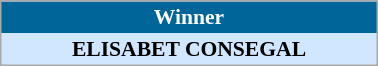<table align=center cellpadding="2" cellspacing="0" style="background: #f9f9f9; border: 1px #aaa solid; border-collapse: collapse; font-size: 90%;" width=20%>
<tr align=center bgcolor=#006699 style="color:white;">
<th width=100%><strong>Winner</strong></th>
</tr>
<tr align=center bgcolor=#D0E7FF>
<td align=center><strong>ELISABET CONSEGAL</strong> </td>
</tr>
</table>
